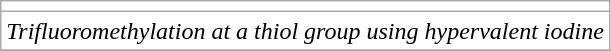<table align="center"  class="wikitable" style="background-color:white;">
<tr>
<td></td>
</tr>
<tr>
<td><em>Trifluoromethylation at a thiol group using hypervalent iodine</em> </td>
</tr>
<tr>
</tr>
</table>
